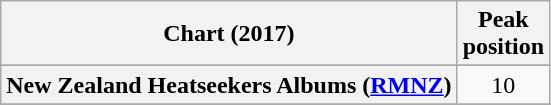<table class="wikitable sortable plainrowheaders" style="text-align:center">
<tr>
<th scope="col">Chart (2017)</th>
<th scope="col">Peak<br> position</th>
</tr>
<tr>
</tr>
<tr>
<th scope="row">New Zealand Heatseekers Albums (<a href='#'>RMNZ</a>)</th>
<td>10</td>
</tr>
<tr>
</tr>
<tr>
</tr>
<tr>
</tr>
<tr>
</tr>
</table>
